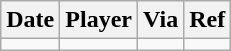<table class="wikitable">
<tr>
<th>Date</th>
<th>Player</th>
<th>Via</th>
<th>Ref</th>
</tr>
<tr>
<td></td>
<td></td>
<td></td>
<td></td>
</tr>
</table>
